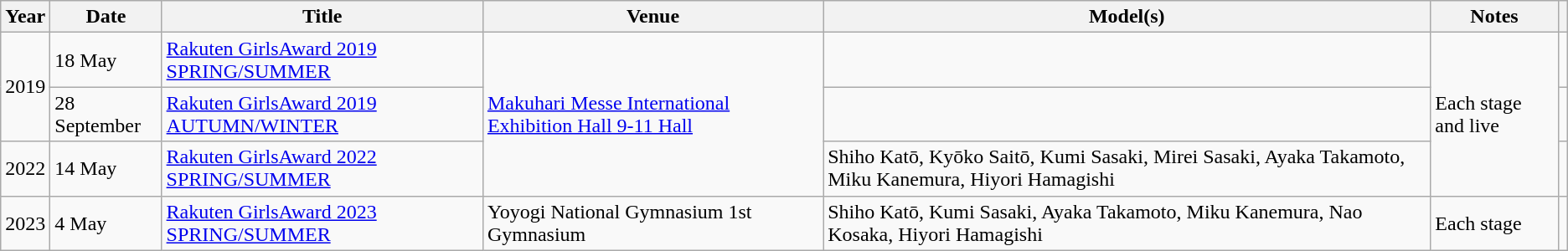<table class="wikitable sortable">
<tr>
<th>Year</th>
<th>Date</th>
<th>Title</th>
<th>Venue</th>
<th>Model(s)</th>
<th>Notes</th>
<th class="unsortable"></th>
</tr>
<tr>
<td rowspan="2">2019</td>
<td>18 May</td>
<td><a href='#'>Rakuten GirlsAward 2019 SPRING/SUMMER</a></td>
<td rowspan="3"><a href='#'>Makuhari Messe International Exhibition Hall 9-11 Hall</a></td>
<td></td>
<td rowspan="3">Each stage and live</td>
<td></td>
</tr>
<tr>
<td>28 September</td>
<td><a href='#'>Rakuten GirlsAward 2019 AUTUMN/WINTER</a></td>
<td></td>
<td></td>
</tr>
<tr>
<td>2022</td>
<td>14 May</td>
<td><a href='#'>Rakuten GirlsAward 2022 SPRING/SUMMER</a></td>
<td>Shiho Katō, Kyōko Saitō, Kumi Sasaki, Mirei Sasaki, Ayaka Takamoto, Miku Kanemura, Hiyori Hamagishi</td>
<td></td>
</tr>
<tr>
<td>2023</td>
<td>4 May</td>
<td><a href='#'>Rakuten GirlsAward 2023 SPRING/SUMMER</a></td>
<td>Yoyogi National Gymnasium 1st Gymnasium</td>
<td>Shiho Katō, Kumi Sasaki, Ayaka Takamoto, Miku Kanemura, Nao Kosaka, Hiyori Hamagishi</td>
<td>Each stage</td>
<td></td>
</tr>
</table>
